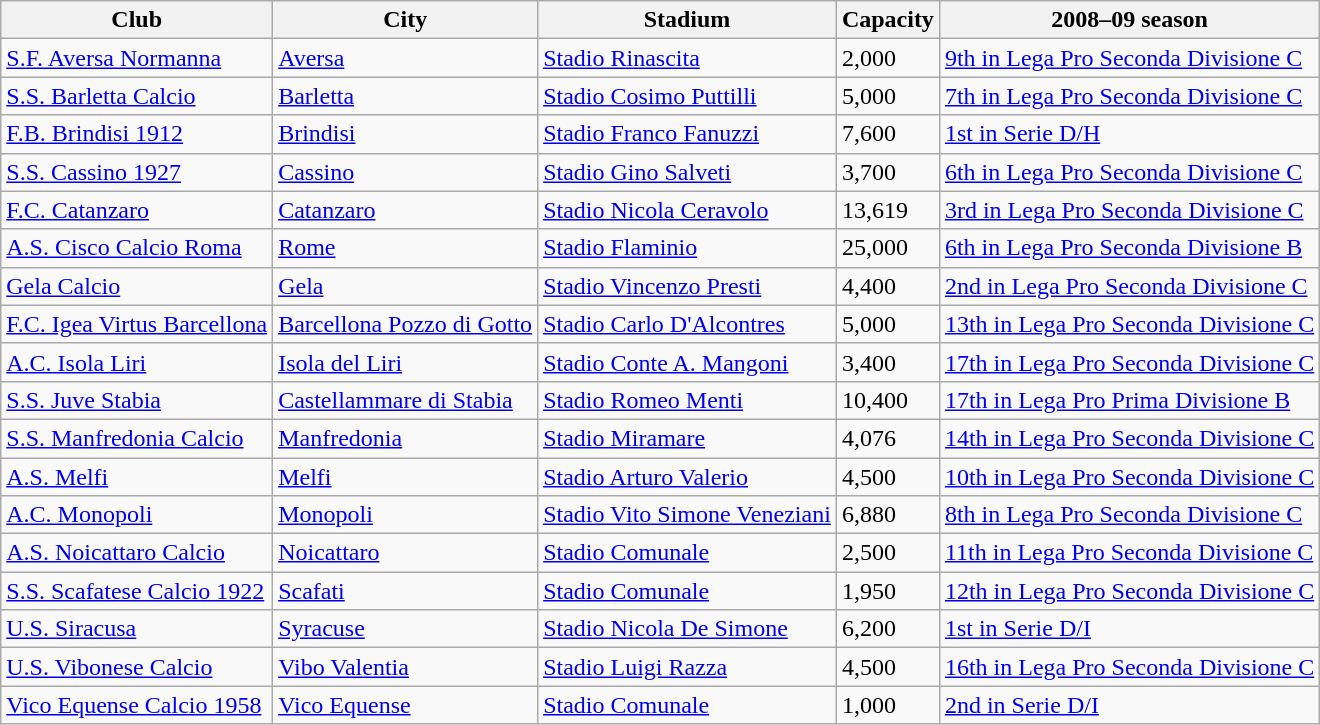<table class="wikitable sortable">
<tr>
<th>Club</th>
<th>City</th>
<th>Stadium</th>
<th>Capacity</th>
<th>2008–09 season</th>
</tr>
<tr>
<td><a href='#'>S.F. Aversa Normanna</a></td>
<td><a href='#'>Aversa</a></td>
<td><a href='#'>Stadio Rinascita</a></td>
<td>2,000</td>
<td><a href='#'>9th in Lega Pro Seconda Divisione C</a></td>
</tr>
<tr>
<td><a href='#'>S.S. Barletta Calcio</a></td>
<td><a href='#'>Barletta</a></td>
<td><a href='#'>Stadio Cosimo Puttilli</a></td>
<td>5,000</td>
<td><a href='#'>7th in Lega Pro Seconda Divisione C</a></td>
</tr>
<tr>
<td><a href='#'>F.B. Brindisi 1912</a></td>
<td><a href='#'>Brindisi</a></td>
<td><a href='#'>Stadio Franco Fanuzzi</a></td>
<td>7,600</td>
<td><a href='#'>1st in Serie D/H</a></td>
</tr>
<tr>
<td><a href='#'>S.S. Cassino 1927</a></td>
<td><a href='#'>Cassino</a></td>
<td><a href='#'>Stadio Gino Salveti</a></td>
<td>3,700</td>
<td><a href='#'>6th in Lega Pro Seconda Divisione C</a></td>
</tr>
<tr>
<td><a href='#'>F.C. Catanzaro</a></td>
<td><a href='#'>Catanzaro</a></td>
<td><a href='#'>Stadio Nicola Ceravolo</a></td>
<td>13,619</td>
<td><a href='#'>3rd in Lega Pro Seconda Divisione C</a></td>
</tr>
<tr>
<td><a href='#'>A.S. Cisco Calcio Roma</a></td>
<td><a href='#'>Rome</a></td>
<td><a href='#'>Stadio Flaminio</a></td>
<td>25,000</td>
<td><a href='#'>6th in Lega Pro Seconda Divisione B</a></td>
</tr>
<tr>
<td><a href='#'>Gela Calcio</a></td>
<td><a href='#'>Gela</a></td>
<td><a href='#'>Stadio Vincenzo Presti</a></td>
<td>4,400</td>
<td><a href='#'>2nd in Lega Pro Seconda Divisione C</a></td>
</tr>
<tr>
<td><a href='#'>F.C. Igea Virtus Barcellona</a></td>
<td><a href='#'>Barcellona Pozzo di Gotto</a></td>
<td><a href='#'>Stadio Carlo D'Alcontres</a></td>
<td>5,000</td>
<td><a href='#'>13th in Lega Pro Seconda Divisione C</a></td>
</tr>
<tr>
<td><a href='#'>A.C. Isola Liri</a></td>
<td><a href='#'>Isola del Liri</a></td>
<td><a href='#'>Stadio Conte A. Mangoni</a></td>
<td>3,400</td>
<td><a href='#'>17th in Lega Pro Seconda Divisione C</a></td>
</tr>
<tr>
<td><a href='#'>S.S. Juve Stabia</a></td>
<td><a href='#'>Castellammare di Stabia</a></td>
<td><a href='#'>Stadio Romeo Menti</a></td>
<td>10,400</td>
<td><a href='#'>17th in Lega Pro Prima Divisione B</a></td>
</tr>
<tr>
<td><a href='#'>S.S. Manfredonia Calcio</a></td>
<td><a href='#'>Manfredonia</a></td>
<td><a href='#'>Stadio Miramare</a></td>
<td>4,076</td>
<td><a href='#'>14th in Lega Pro Seconda Divisione C</a></td>
</tr>
<tr>
<td><a href='#'>A.S. Melfi</a></td>
<td><a href='#'>Melfi</a></td>
<td><a href='#'>Stadio Arturo Valerio</a></td>
<td>4,500</td>
<td><a href='#'>10th in Lega Pro Seconda Divisione C</a></td>
</tr>
<tr>
<td><a href='#'>A.C. Monopoli</a></td>
<td><a href='#'>Monopoli</a></td>
<td><a href='#'>Stadio Vito Simone Veneziani</a></td>
<td>6,880</td>
<td><a href='#'>8th in Lega Pro Seconda Divisione C</a></td>
</tr>
<tr>
<td><a href='#'>A.S. Noicattaro Calcio</a></td>
<td><a href='#'>Noicattaro</a></td>
<td><a href='#'>Stadio Comunale</a></td>
<td>2,500</td>
<td><a href='#'>11th in Lega Pro Seconda Divisione C</a></td>
</tr>
<tr>
<td><a href='#'>S.S. Scafatese Calcio 1922</a></td>
<td><a href='#'>Scafati</a></td>
<td><a href='#'>Stadio Comunale</a></td>
<td>1,950</td>
<td><a href='#'>12th in Lega Pro Seconda Divisione C</a></td>
</tr>
<tr>
<td><a href='#'>U.S. Siracusa</a></td>
<td><a href='#'>Syracuse</a></td>
<td><a href='#'>Stadio Nicola De Simone</a></td>
<td>6,200</td>
<td><a href='#'>1st in Serie D/I</a></td>
</tr>
<tr>
<td><a href='#'>U.S. Vibonese Calcio</a></td>
<td><a href='#'>Vibo Valentia</a></td>
<td><a href='#'>Stadio Luigi Razza</a></td>
<td>4,500</td>
<td><a href='#'>16th in Lega Pro Seconda Divisione C</a></td>
</tr>
<tr>
<td><a href='#'>Vico Equense Calcio 1958</a></td>
<td><a href='#'>Vico Equense</a></td>
<td><a href='#'>Stadio Comunale</a></td>
<td>1,000</td>
<td><a href='#'>2nd in Serie D/I</a></td>
</tr>
</table>
